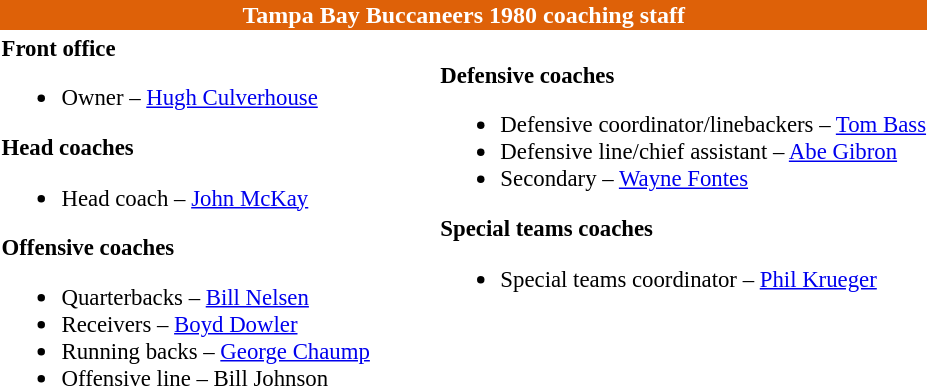<table class="toccolours" style="text-align: left;">
<tr>
<th colspan="7" style="background-color: #de6108; color: white; text-align: center;">Tampa Bay Buccaneers 1980 coaching staff</th>
</tr>
<tr>
<td style="font-size: 95%;" valign="top"><strong>Front office</strong><br><ul><li>Owner – <a href='#'>Hugh Culverhouse</a></li></ul><strong>Head coaches</strong><ul><li>Head coach – <a href='#'>John McKay</a></li></ul><strong>Offensive coaches</strong><ul><li>Quarterbacks – <a href='#'>Bill Nelsen</a></li><li>Receivers – <a href='#'>Boyd Dowler</a></li><li>Running backs – <a href='#'>George Chaump</a></li><li>Offensive line – Bill Johnson</li></ul></td>
<td width="35"> </td>
<td valign="top"></td>
<td style="font-size: 95%;" valign="top"><br><strong>Defensive coaches</strong><ul><li>Defensive coordinator/linebackers – <a href='#'>Tom Bass</a></li><li>Defensive line/chief assistant – <a href='#'>Abe Gibron</a></li><li>Secondary – <a href='#'>Wayne Fontes</a></li></ul><strong>Special teams coaches</strong><ul><li>Special teams coordinator – <a href='#'>Phil Krueger</a></li></ul></td>
</tr>
</table>
